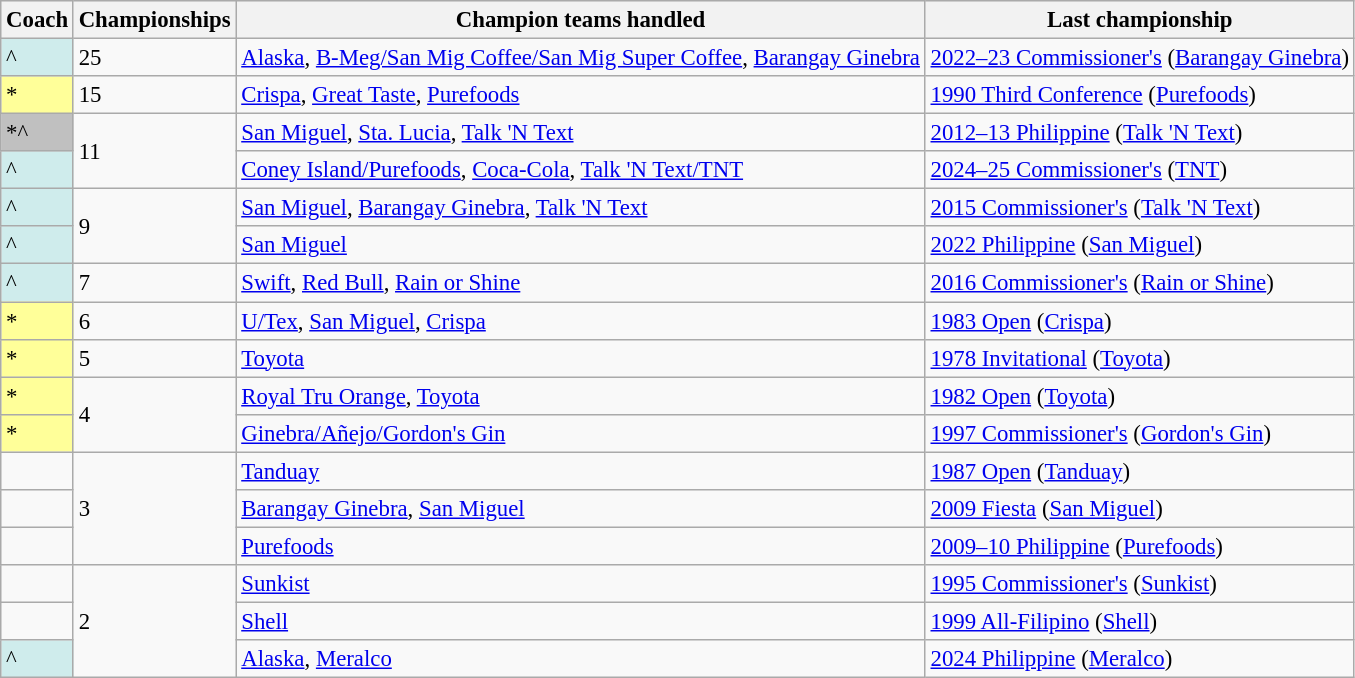<table class="wikitable sortable" style="font-size: 95%">
<tr bgcolor="#efefef">
<th>Coach</th>
<th>Championships</th>
<th>Champion teams handled</th>
<th>Last championship</th>
</tr>
<tr>
<td align=left style="background:#cfecec;">^</td>
<td>25</td>
<td><a href='#'>Alaska</a>, <a href='#'>B-Meg/San Mig Coffee/San Mig Super Coffee</a>, <a href='#'>Barangay Ginebra</a></td>
<td><a href='#'>2022–23 Commissioner's</a> (<a href='#'>Barangay Ginebra</a>)</td>
</tr>
<tr>
<td align=left style="background:#ff9;">*</td>
<td>15</td>
<td><a href='#'>Crispa</a>, <a href='#'>Great Taste</a>, <a href='#'>Purefoods</a></td>
<td><a href='#'>1990 Third Conference</a> (<a href='#'>Purefoods</a>)</td>
</tr>
<tr>
<td align=left style="background:silver;">*^</td>
<td rowspan=2>11</td>
<td><a href='#'>San Miguel</a>, <a href='#'>Sta. Lucia</a>, <a href='#'>Talk 'N Text</a></td>
<td><a href='#'>2012–13 Philippine</a> (<a href='#'>Talk 'N Text</a>)</td>
</tr>
<tr>
<td align=left style="background:#cfecec;">^</td>
<td><a href='#'>Coney Island/Purefoods</a>, <a href='#'>Coca-Cola</a>, <a href='#'>Talk 'N Text/TNT</a></td>
<td><a href='#'>2024–25 Commissioner's</a> (<a href='#'>TNT</a>)</td>
</tr>
<tr>
<td align=left style="background:#cfecec;">^</td>
<td rowspan=2>9</td>
<td><a href='#'>San Miguel</a>, <a href='#'>Barangay Ginebra</a>, <a href='#'>Talk 'N Text</a></td>
<td><a href='#'>2015 Commissioner's</a> (<a href='#'>Talk 'N Text</a>)</td>
</tr>
<tr>
<td align=left style="background:#cfecec;">^</td>
<td><a href='#'>San Miguel</a></td>
<td><a href='#'>2022 Philippine</a> (<a href='#'>San Miguel</a>)</td>
</tr>
<tr>
<td align=left style="background:#cfecec;">^</td>
<td>7</td>
<td><a href='#'>Swift</a>, <a href='#'>Red Bull</a>, <a href='#'>Rain or Shine</a></td>
<td><a href='#'>2016 Commissioner's</a> (<a href='#'>Rain or Shine</a>)</td>
</tr>
<tr>
<td align=left style="background:#ff9;">*</td>
<td>6</td>
<td><a href='#'>U/Tex</a>, <a href='#'>San Miguel</a>, <a href='#'>Crispa</a></td>
<td><a href='#'>1983 Open</a> (<a href='#'>Crispa</a>)</td>
</tr>
<tr>
<td align=left style="background:#ff9;">*</td>
<td>5</td>
<td><a href='#'>Toyota</a></td>
<td><a href='#'>1978 Invitational</a> (<a href='#'>Toyota</a>)</td>
</tr>
<tr>
<td align=left style="background:#ff9;">*</td>
<td rowspan=2>4</td>
<td><a href='#'>Royal Tru Orange</a>, <a href='#'>Toyota</a></td>
<td><a href='#'>1982 Open</a> (<a href='#'>Toyota</a>)</td>
</tr>
<tr>
<td align=left style="background:#ff9;">*</td>
<td><a href='#'>Ginebra/Añejo/Gordon's Gin</a></td>
<td><a href='#'>1997 Commissioner's</a> (<a href='#'>Gordon's Gin</a>)</td>
</tr>
<tr>
<td align=left></td>
<td rowspan=3>3</td>
<td><a href='#'>Tanduay</a></td>
<td><a href='#'>1987 Open</a> (<a href='#'>Tanduay</a>)</td>
</tr>
<tr>
<td align=left></td>
<td><a href='#'>Barangay Ginebra</a>, <a href='#'>San Miguel</a></td>
<td><a href='#'>2009 Fiesta</a> (<a href='#'>San Miguel</a>)</td>
</tr>
<tr>
<td align=left></td>
<td><a href='#'>Purefoods</a></td>
<td><a href='#'>2009–10 Philippine</a> (<a href='#'>Purefoods</a>)</td>
</tr>
<tr>
<td align=left></td>
<td rowspan="3">2</td>
<td><a href='#'>Sunkist</a></td>
<td><a href='#'>1995 Commissioner's</a> (<a href='#'>Sunkist</a>)</td>
</tr>
<tr>
<td align=left></td>
<td><a href='#'>Shell</a></td>
<td><a href='#'>1999 All-Filipino</a> (<a href='#'>Shell</a>)</td>
</tr>
<tr>
<td align=left style="background:#cfecec;">^</td>
<td><a href='#'>Alaska</a>, <a href='#'>Meralco</a></td>
<td><a href='#'>2024 Philippine</a> (<a href='#'>Meralco</a>)</td>
</tr>
</table>
